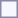<table style="border:1px solid #8888aa; background-color:#f7f8ff; padding:5px; font-size:95%; margin: 0px 12px 12px 0px;">
</table>
